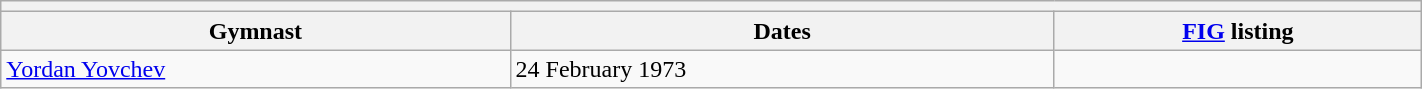<table class="wikitable mw-collapsible mw-collapsed" width="75%">
<tr>
<th colspan="3"></th>
</tr>
<tr>
<th>Gymnast</th>
<th>Dates</th>
<th><a href='#'>FIG</a> listing</th>
</tr>
<tr>
<td><a href='#'>Yordan Yovchev</a></td>
<td>24 February 1973</td>
<td></td>
</tr>
</table>
